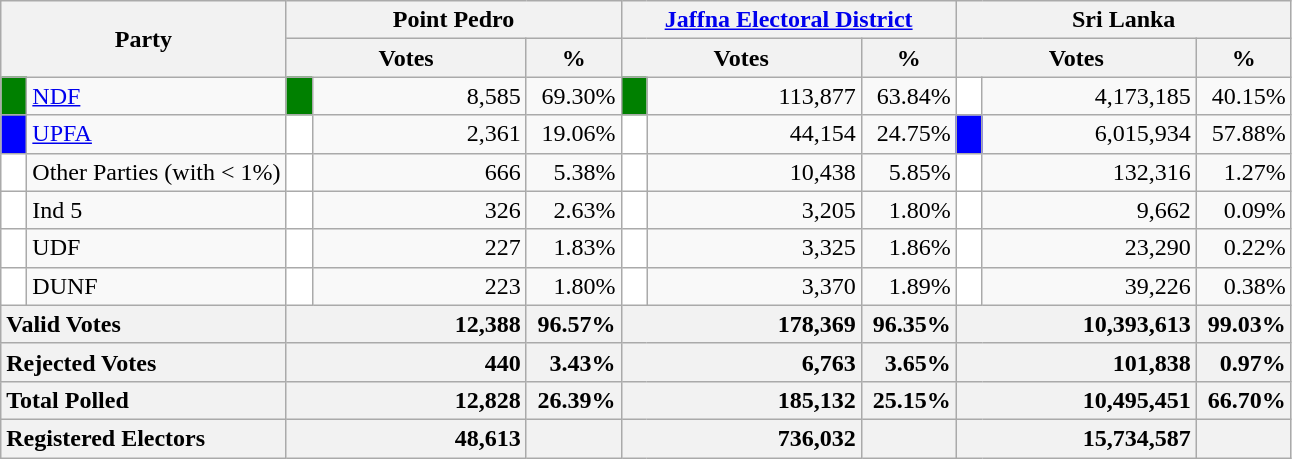<table class="wikitable">
<tr>
<th colspan="2" width="144px"rowspan="2">Party</th>
<th colspan="3" width="216px">Point Pedro</th>
<th colspan="3" width="216px"><a href='#'>Jaffna Electoral District</a></th>
<th colspan="3" width="216px">Sri Lanka</th>
</tr>
<tr>
<th colspan="2" width="144px">Votes</th>
<th>%</th>
<th colspan="2" width="144px">Votes</th>
<th>%</th>
<th colspan="2" width="144px">Votes</th>
<th>%</th>
</tr>
<tr>
<td style="background-color:green;" width="10px"></td>
<td style="text-align:left;"><a href='#'>NDF</a></td>
<td style="background-color:green;" width="10px"></td>
<td style="text-align:right;">8,585</td>
<td style="text-align:right;">69.30%</td>
<td style="background-color:green;" width="10px"></td>
<td style="text-align:right;">113,877</td>
<td style="text-align:right;">63.84%</td>
<td style="background-color:white;" width="10px"></td>
<td style="text-align:right;">4,173,185</td>
<td style="text-align:right;">40.15%</td>
</tr>
<tr>
<td style="background-color:blue;" width="10px"></td>
<td style="text-align:left;"><a href='#'>UPFA</a></td>
<td style="background-color:white;" width="10px"></td>
<td style="text-align:right;">2,361</td>
<td style="text-align:right;">19.06%</td>
<td style="background-color:white;" width="10px"></td>
<td style="text-align:right;">44,154</td>
<td style="text-align:right;">24.75%</td>
<td style="background-color:blue;" width="10px"></td>
<td style="text-align:right;">6,015,934</td>
<td style="text-align:right;">57.88%</td>
</tr>
<tr>
<td style="background-color:white;" width="10px"></td>
<td style="text-align:left;">Other Parties (with < 1%)</td>
<td style="background-color:white;" width="10px"></td>
<td style="text-align:right;">666</td>
<td style="text-align:right;">5.38%</td>
<td style="background-color:white;" width="10px"></td>
<td style="text-align:right;">10,438</td>
<td style="text-align:right;">5.85%</td>
<td style="background-color:white;" width="10px"></td>
<td style="text-align:right;">132,316</td>
<td style="text-align:right;">1.27%</td>
</tr>
<tr>
<td style="background-color:white;" width="10px"></td>
<td style="text-align:left;">Ind 5</td>
<td style="background-color:white;" width="10px"></td>
<td style="text-align:right;">326</td>
<td style="text-align:right;">2.63%</td>
<td style="background-color:white;" width="10px"></td>
<td style="text-align:right;">3,205</td>
<td style="text-align:right;">1.80%</td>
<td style="background-color:white;" width="10px"></td>
<td style="text-align:right;">9,662</td>
<td style="text-align:right;">0.09%</td>
</tr>
<tr>
<td style="background-color:white;" width="10px"></td>
<td style="text-align:left;">UDF</td>
<td style="background-color:white;" width="10px"></td>
<td style="text-align:right;">227</td>
<td style="text-align:right;">1.83%</td>
<td style="background-color:white;" width="10px"></td>
<td style="text-align:right;">3,325</td>
<td style="text-align:right;">1.86%</td>
<td style="background-color:white;" width="10px"></td>
<td style="text-align:right;">23,290</td>
<td style="text-align:right;">0.22%</td>
</tr>
<tr>
<td style="background-color:white;" width="10px"></td>
<td style="text-align:left;">DUNF</td>
<td style="background-color:white;" width="10px"></td>
<td style="text-align:right;">223</td>
<td style="text-align:right;">1.80%</td>
<td style="background-color:white;" width="10px"></td>
<td style="text-align:right;">3,370</td>
<td style="text-align:right;">1.89%</td>
<td style="background-color:white;" width="10px"></td>
<td style="text-align:right;">39,226</td>
<td style="text-align:right;">0.38%</td>
</tr>
<tr>
<th colspan="2" width="144px"style="text-align:left;">Valid Votes</th>
<th style="text-align:right;"colspan="2" width="144px">12,388</th>
<th style="text-align:right;">96.57%</th>
<th style="text-align:right;"colspan="2" width="144px">178,369</th>
<th style="text-align:right;">96.35%</th>
<th style="text-align:right;"colspan="2" width="144px">10,393,613</th>
<th style="text-align:right;">99.03%</th>
</tr>
<tr>
<th colspan="2" width="144px"style="text-align:left;">Rejected Votes</th>
<th style="text-align:right;"colspan="2" width="144px">440</th>
<th style="text-align:right;">3.43%</th>
<th style="text-align:right;"colspan="2" width="144px">6,763</th>
<th style="text-align:right;">3.65%</th>
<th style="text-align:right;"colspan="2" width="144px">101,838</th>
<th style="text-align:right;">0.97%</th>
</tr>
<tr>
<th colspan="2" width="144px"style="text-align:left;">Total Polled</th>
<th style="text-align:right;"colspan="2" width="144px">12,828</th>
<th style="text-align:right;">26.39%</th>
<th style="text-align:right;"colspan="2" width="144px">185,132</th>
<th style="text-align:right;">25.15%</th>
<th style="text-align:right;"colspan="2" width="144px">10,495,451</th>
<th style="text-align:right;">66.70%</th>
</tr>
<tr>
<th colspan="2" width="144px"style="text-align:left;">Registered Electors</th>
<th style="text-align:right;"colspan="2" width="144px">48,613</th>
<th></th>
<th style="text-align:right;"colspan="2" width="144px">736,032</th>
<th></th>
<th style="text-align:right;"colspan="2" width="144px">15,734,587</th>
<th></th>
</tr>
</table>
